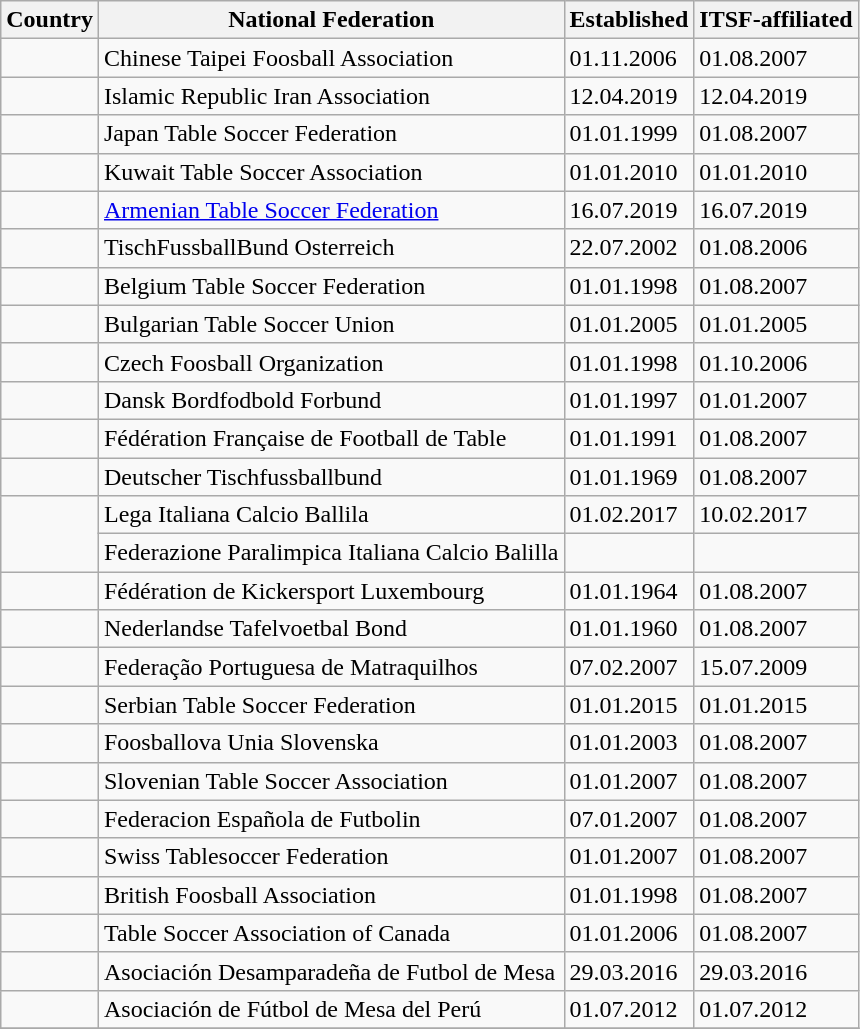<table class="wikitable">
<tr>
<th>Country</th>
<th>National Federation</th>
<th>Established</th>
<th>ITSF-affiliated</th>
</tr>
<tr>
<td></td>
<td>Chinese Taipei Foosball Association</td>
<td>01.11.2006</td>
<td>01.08.2007</td>
</tr>
<tr>
<td></td>
<td>Islamic Republic Iran Association</td>
<td>12.04.2019</td>
<td>12.04.2019</td>
</tr>
<tr>
<td></td>
<td>Japan Table Soccer Federation</td>
<td>01.01.1999</td>
<td>01.08.2007</td>
</tr>
<tr>
<td></td>
<td>Kuwait Table Soccer Association</td>
<td>01.01.2010</td>
<td>01.01.2010</td>
</tr>
<tr>
<td></td>
<td><a href='#'>Armenian Table Soccer Federation</a></td>
<td>16.07.2019</td>
<td>16.07.2019</td>
</tr>
<tr>
<td></td>
<td>TischFussballBund Osterreich</td>
<td>22.07.2002</td>
<td>01.08.2006</td>
</tr>
<tr>
<td></td>
<td>Belgium Table Soccer Federation</td>
<td>01.01.1998</td>
<td>01.08.2007</td>
</tr>
<tr>
<td></td>
<td>Bulgarian Table Soccer Union</td>
<td>01.01.2005</td>
<td>01.01.2005</td>
</tr>
<tr>
<td></td>
<td>Czech Foosball Organization</td>
<td>01.01.1998</td>
<td>01.10.2006</td>
</tr>
<tr>
<td></td>
<td>Dansk Bordfodbold Forbund</td>
<td>01.01.1997</td>
<td>01.01.2007</td>
</tr>
<tr>
<td></td>
<td>Fédération Française de Football de Table</td>
<td>01.01.1991</td>
<td>01.08.2007</td>
</tr>
<tr>
<td></td>
<td>Deutscher Tischfussballbund</td>
<td>01.01.1969</td>
<td>01.08.2007</td>
</tr>
<tr>
<td rowspan=2></td>
<td>Lega Italiana Calcio Ballila</td>
<td>01.02.2017</td>
<td>10.02.2017</td>
</tr>
<tr>
<td>Federazione Paralimpica Italiana Calcio Balilla</td>
<td></td>
</tr>
<tr>
<td></td>
<td>Fédération de Kickersport Luxembourg</td>
<td>01.01.1964</td>
<td>01.08.2007</td>
</tr>
<tr>
<td></td>
<td>Nederlandse Tafelvoetbal Bond</td>
<td>01.01.1960</td>
<td>01.08.2007</td>
</tr>
<tr>
<td></td>
<td>Federação Portuguesa de Matraquilhos</td>
<td>07.02.2007</td>
<td>15.07.2009</td>
</tr>
<tr>
<td></td>
<td>Serbian Table Soccer Federation</td>
<td>01.01.2015</td>
<td>01.01.2015</td>
</tr>
<tr>
<td></td>
<td>Foosballova Unia Slovenska</td>
<td>01.01.2003</td>
<td>01.08.2007</td>
</tr>
<tr>
<td></td>
<td>Slovenian Table Soccer Association</td>
<td>01.01.2007</td>
<td>01.08.2007</td>
</tr>
<tr>
<td></td>
<td>Federacion Española de Futbolin</td>
<td>07.01.2007</td>
<td>01.08.2007</td>
</tr>
<tr>
<td></td>
<td>Swiss Tablesoccer Federation</td>
<td>01.01.2007</td>
<td>01.08.2007</td>
</tr>
<tr>
<td></td>
<td>British Foosball Association</td>
<td>01.01.1998</td>
<td>01.08.2007</td>
</tr>
<tr>
<td></td>
<td>Table Soccer Association of Canada</td>
<td>01.01.2006</td>
<td>01.08.2007</td>
</tr>
<tr>
<td></td>
<td>Asociación Desamparadeña de Futbol de Mesa</td>
<td>29.03.2016</td>
<td>29.03.2016</td>
</tr>
<tr>
<td></td>
<td>Asociación de Fútbol de Mesa del Perú</td>
<td>01.07.2012</td>
<td>01.07.2012</td>
</tr>
<tr>
</tr>
</table>
